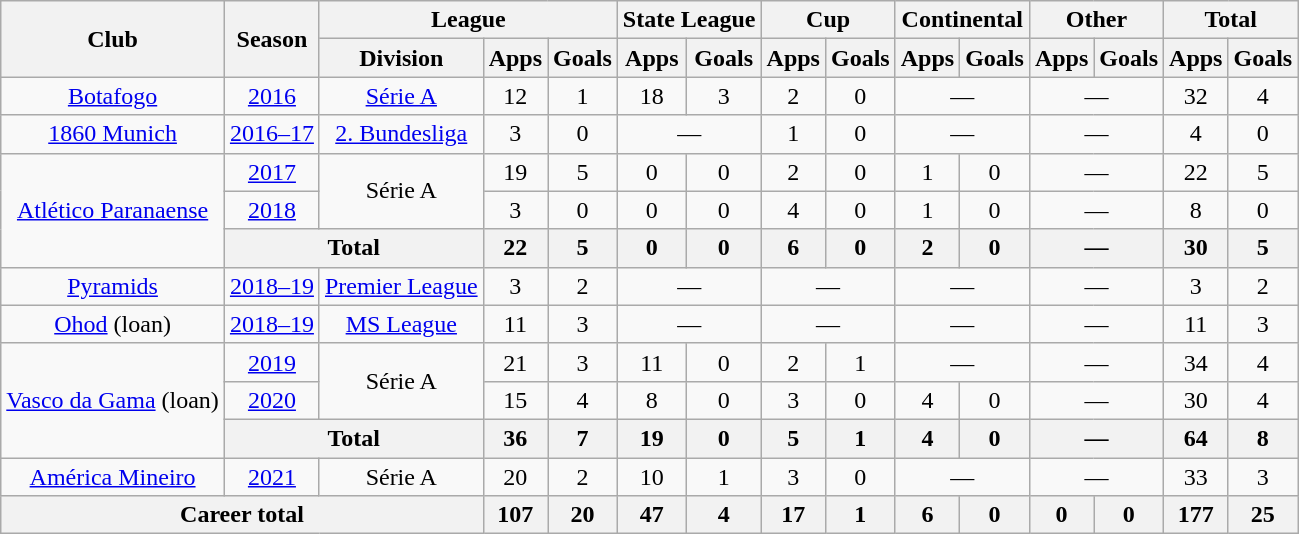<table class="wikitable" style="text-align: center;">
<tr>
<th rowspan="2">Club</th>
<th rowspan="2">Season</th>
<th colspan="3">League</th>
<th colspan="2">State League</th>
<th colspan="2">Cup</th>
<th colspan="2">Continental</th>
<th colspan="2">Other</th>
<th colspan="2">Total</th>
</tr>
<tr>
<th>Division</th>
<th>Apps</th>
<th>Goals</th>
<th>Apps</th>
<th>Goals</th>
<th>Apps</th>
<th>Goals</th>
<th>Apps</th>
<th>Goals</th>
<th>Apps</th>
<th>Goals</th>
<th>Apps</th>
<th>Goals</th>
</tr>
<tr>
<td rowspan="1"><a href='#'>Botafogo</a></td>
<td><a href='#'>2016</a></td>
<td rowspan="1"><a href='#'>Série A</a></td>
<td>12</td>
<td>1</td>
<td>18</td>
<td>3</td>
<td>2</td>
<td>0</td>
<td colspan="2">—</td>
<td colspan="2">—</td>
<td>32</td>
<td>4</td>
</tr>
<tr>
<td rowspan="1"><a href='#'>1860 Munich</a></td>
<td><a href='#'>2016–17</a></td>
<td rowspan="1"><a href='#'>2. Bundesliga</a></td>
<td>3</td>
<td>0</td>
<td colspan="2">—</td>
<td>1</td>
<td>0</td>
<td colspan="2">—</td>
<td colspan="2">—</td>
<td>4</td>
<td>0</td>
</tr>
<tr>
<td rowspan="3"><a href='#'>Atlético Paranaense</a></td>
<td><a href='#'>2017</a></td>
<td rowspan="2">Série A</td>
<td>19</td>
<td>5</td>
<td>0</td>
<td>0</td>
<td>2</td>
<td>0</td>
<td>1</td>
<td>0</td>
<td colspan="2">—</td>
<td>22</td>
<td>5</td>
</tr>
<tr>
<td><a href='#'>2018</a></td>
<td>3</td>
<td>0</td>
<td>0</td>
<td>0</td>
<td>4</td>
<td>0</td>
<td>1</td>
<td>0</td>
<td colspan="2">—</td>
<td>8</td>
<td>0</td>
</tr>
<tr>
<th colspan="2">Total</th>
<th>22</th>
<th>5</th>
<th>0</th>
<th>0</th>
<th>6</th>
<th>0</th>
<th>2</th>
<th>0</th>
<th colspan="2">—</th>
<th>30</th>
<th>5</th>
</tr>
<tr>
<td rowspan="1"><a href='#'>Pyramids</a></td>
<td><a href='#'>2018–19</a></td>
<td rowspan="1"><a href='#'>Premier League</a></td>
<td>3</td>
<td>2</td>
<td colspan="2">—</td>
<td colspan="2">—</td>
<td colspan="2">—</td>
<td colspan="2">—</td>
<td>3</td>
<td>2</td>
</tr>
<tr>
<td rowspan="1"><a href='#'>Ohod</a> (loan)</td>
<td><a href='#'>2018–19</a></td>
<td rowspan="1"><a href='#'>MS League</a></td>
<td>11</td>
<td>3</td>
<td colspan="2">—</td>
<td colspan="2">—</td>
<td colspan="2">—</td>
<td colspan="2">—</td>
<td>11</td>
<td>3</td>
</tr>
<tr>
<td rowspan="3"><a href='#'>Vasco da Gama</a> (loan)</td>
<td><a href='#'>2019</a></td>
<td rowspan="2">Série A</td>
<td>21</td>
<td>3</td>
<td>11</td>
<td>0</td>
<td>2</td>
<td>1</td>
<td colspan="2">—</td>
<td colspan="2">—</td>
<td>34</td>
<td>4</td>
</tr>
<tr>
<td><a href='#'>2020</a></td>
<td>15</td>
<td>4</td>
<td>8</td>
<td>0</td>
<td>3</td>
<td>0</td>
<td>4</td>
<td>0</td>
<td colspan="2">—</td>
<td>30</td>
<td>4</td>
</tr>
<tr>
<th colspan="2">Total</th>
<th>36</th>
<th>7</th>
<th>19</th>
<th>0</th>
<th>5</th>
<th>1</th>
<th>4</th>
<th>0</th>
<th colspan="2">—</th>
<th>64</th>
<th>8</th>
</tr>
<tr>
<td rowspan="1"><a href='#'>América Mineiro</a></td>
<td><a href='#'>2021</a></td>
<td rowspan="1">Série A</td>
<td>20</td>
<td>2</td>
<td>10</td>
<td>1</td>
<td>3</td>
<td>0</td>
<td colspan="2">—</td>
<td colspan="2">—</td>
<td>33</td>
<td>3</td>
</tr>
<tr>
<th colspan="3">Career total</th>
<th>107</th>
<th>20</th>
<th>47</th>
<th>4</th>
<th>17</th>
<th>1</th>
<th>6</th>
<th>0</th>
<th>0</th>
<th>0</th>
<th>177</th>
<th>25</th>
</tr>
</table>
